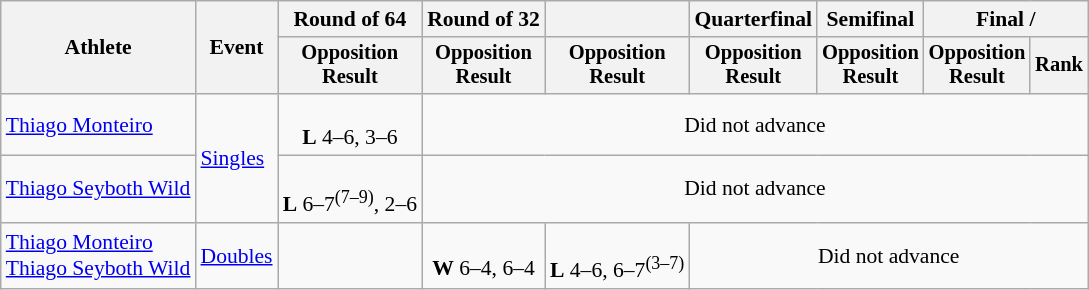<table class="wikitable" style="font-size:90%;">
<tr>
<th rowspan=2>Athlete</th>
<th rowspan=2>Event</th>
<th>Round of 64</th>
<th>Round of 32</th>
<th></th>
<th>Quarterfinal</th>
<th>Semifinal</th>
<th colspan=2>Final / </th>
</tr>
<tr style="font-size:95%">
<th>Opposition<br>Result</th>
<th>Opposition<br>Result</th>
<th>Opposition<br>Result</th>
<th>Opposition<br>Result</th>
<th>Opposition<br>Result</th>
<th>Opposition<br>Result</th>
<th>Rank</th>
</tr>
<tr align=center>
<td align=left><a href='#'>Thiago Monteiro</a></td>
<td align=left rowspan=2><a href='#'>Singles</a></td>
<td><br><strong>L</strong> 4–6, 3–6</td>
<td colspan=6>Did not advance</td>
</tr>
<tr align=center>
<td align=left><a href='#'>Thiago Seyboth Wild</a></td>
<td><br><strong>L</strong> 6–7<sup>(7–9)</sup>, 2–6</td>
<td colspan=6>Did not advance</td>
</tr>
<tr align=center>
<td align=left><a href='#'>Thiago Monteiro</a><br><a href='#'>Thiago Seyboth Wild</a></td>
<td align=left><a href='#'>Doubles</a></td>
<td></td>
<td><br><strong>W</strong> 6–4, 6–4</td>
<td><br><strong>L</strong> 4–6, 6–7<sup>(3–7)</sup></td>
<td colspan=4>Did not advance</td>
</tr>
</table>
